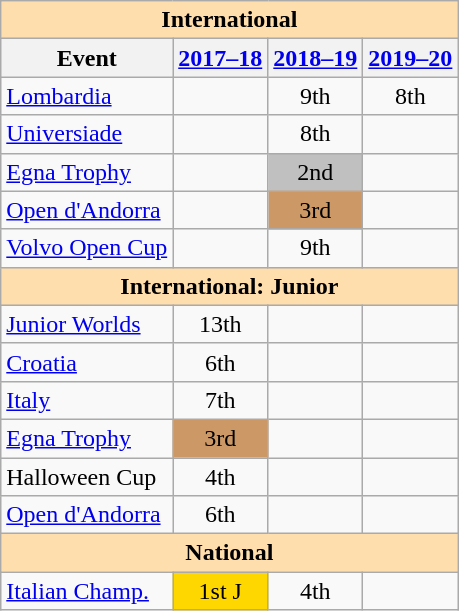<table class="wikitable" style="text-align:center">
<tr>
<th style="background-color: #ffdead; " colspan=4 align=center>International</th>
</tr>
<tr>
<th>Event</th>
<th><a href='#'>2017–18</a></th>
<th><a href='#'>2018–19</a></th>
<th><a href='#'>2019–20</a></th>
</tr>
<tr>
<td align=left> <a href='#'>Lombardia</a></td>
<td></td>
<td>9th</td>
<td>8th</td>
</tr>
<tr>
<td align=left><a href='#'>Universiade</a></td>
<td></td>
<td>8th</td>
<td></td>
</tr>
<tr>
<td align=left><a href='#'>Egna Trophy</a></td>
<td></td>
<td bgcolor=silver>2nd</td>
<td></td>
</tr>
<tr>
<td align=left><a href='#'>Open d'Andorra</a></td>
<td></td>
<td bgcolor=cc9966>3rd</td>
<td></td>
</tr>
<tr>
<td align=left><a href='#'>Volvo Open Cup</a></td>
<td></td>
<td>9th</td>
<td></td>
</tr>
<tr>
<th style="background-color: #ffdead; " colspan=4 align=center>International: Junior</th>
</tr>
<tr>
<td align=left><a href='#'>Junior Worlds</a></td>
<td>13th</td>
<td></td>
<td></td>
</tr>
<tr>
<td align=left> <a href='#'>Croatia</a></td>
<td>6th</td>
<td></td>
<td></td>
</tr>
<tr>
<td align=left> <a href='#'>Italy</a></td>
<td>7th</td>
<td></td>
<td></td>
</tr>
<tr>
<td align=left><a href='#'>Egna Trophy</a></td>
<td bgcolor=cc9966>3rd</td>
<td></td>
<td></td>
</tr>
<tr>
<td align=left>Halloween Cup</td>
<td>4th</td>
<td></td>
<td></td>
</tr>
<tr>
<td align=left><a href='#'>Open d'Andorra</a></td>
<td>6th</td>
<td></td>
<td></td>
</tr>
<tr>
<th style="background-color: #ffdead; " colspan=4 align=center>National</th>
</tr>
<tr>
<td align=left><a href='#'>Italian Champ.</a></td>
<td bgcolor=gold>1st J</td>
<td>4th</td>
<td></td>
</tr>
</table>
